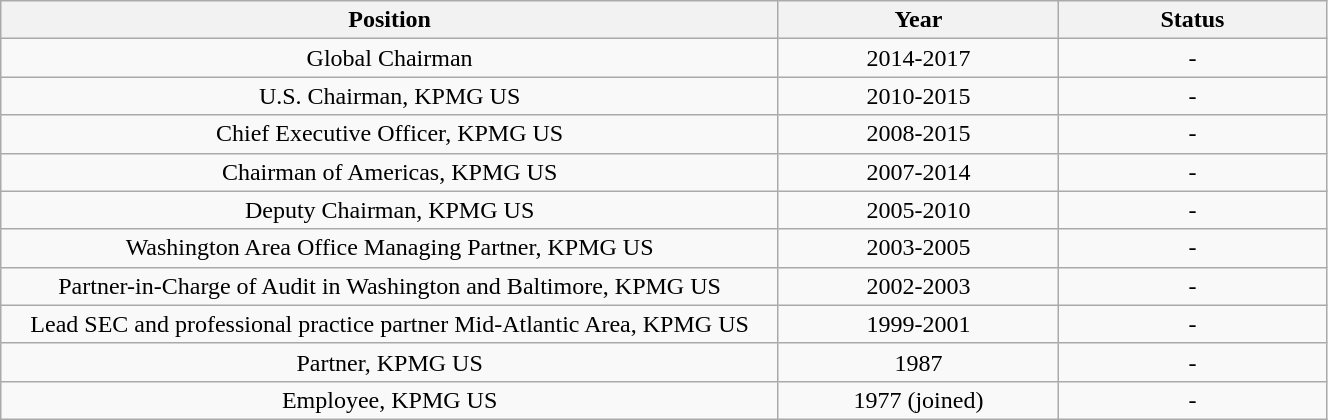<table width="70%" class="wikitable">
<tr>
<th width="15%">Position</th>
<th width="5%">Year</th>
<th width="5%">Status</th>
</tr>
<tr>
<td style="text-align:center;">Global Chairman</td>
<td style="text-align:center;">2014-2017</td>
<td style="text-align:center;">-</td>
</tr>
<tr>
<td style="text-align:center;">U.S. Chairman, KPMG US</td>
<td style="text-align:center;">2010-2015</td>
<td style="text-align:center;">-</td>
</tr>
<tr>
<td style="text-align:center;">Chief Executive Officer, KPMG US</td>
<td style="text-align:center;">2008-2015</td>
<td style="text-align:center;">-</td>
</tr>
<tr>
<td style="text-align:center;">Chairman of Americas, KPMG US</td>
<td style="text-align:center;">2007-2014</td>
<td style="text-align:center;">-</td>
</tr>
<tr>
<td style="text-align:center;">Deputy Chairman, KPMG US</td>
<td style="text-align:center;">2005-2010</td>
<td style="text-align:center;">-</td>
</tr>
<tr>
<td style="text-align:center;">Washington Area Office Managing Partner, KPMG US</td>
<td style="text-align:center;">2003-2005</td>
<td style="text-align:center;">-</td>
</tr>
<tr>
<td style="text-align:center;">Partner-in-Charge of Audit in Washington and Baltimore, KPMG US</td>
<td style="text-align:center;">2002-2003</td>
<td style="text-align:center;">-</td>
</tr>
<tr>
<td style="text-align:center;">Lead SEC and professional practice partner Mid-Atlantic Area, KPMG US</td>
<td style="text-align:center;">1999-2001</td>
<td style="text-align:center;">-</td>
</tr>
<tr>
<td style="text-align:center;">Partner, KPMG US</td>
<td style="text-align:center;">1987</td>
<td style="text-align:center;">-</td>
</tr>
<tr>
<td style="text-align:center;">Employee, KPMG US</td>
<td style="text-align:center;">1977 (joined)</td>
<td style="text-align:center;">-</td>
</tr>
</table>
